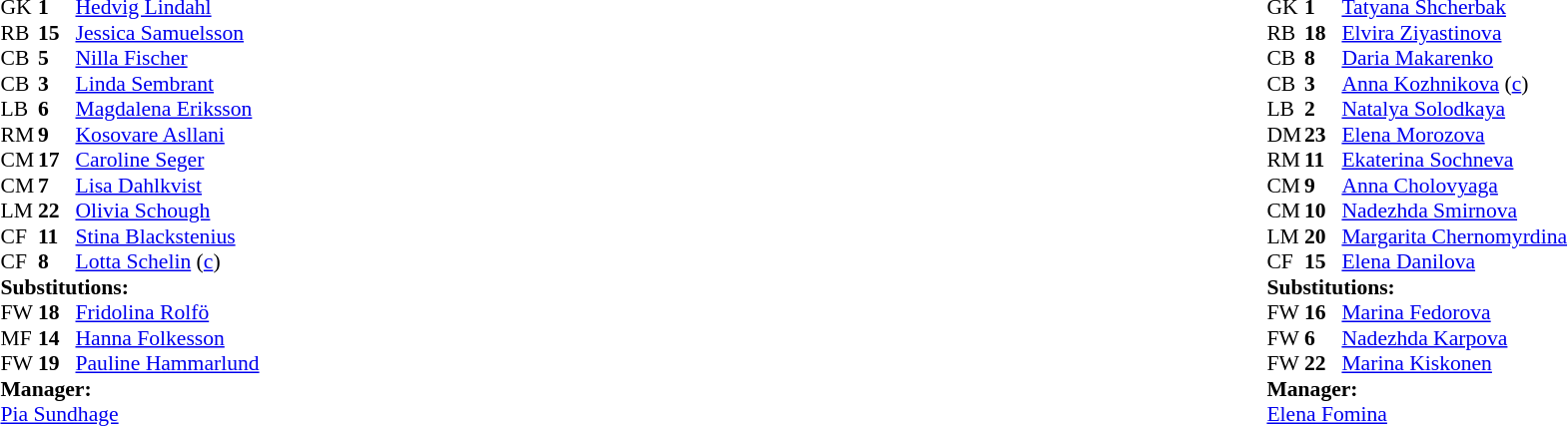<table width="100%">
<tr>
<td valign="top" width="50%"><br><table style="font-size: 90%" cellspacing="0" cellpadding="0">
<tr>
<th width="25"></th>
<th width="25"></th>
</tr>
<tr>
<td>GK</td>
<td><strong>1</strong></td>
<td><a href='#'>Hedvig Lindahl</a></td>
</tr>
<tr>
<td>RB</td>
<td><strong>15</strong></td>
<td><a href='#'>Jessica Samuelsson</a></td>
</tr>
<tr>
<td>CB</td>
<td><strong>5</strong></td>
<td><a href='#'>Nilla Fischer</a></td>
</tr>
<tr>
<td>CB</td>
<td><strong>3</strong></td>
<td><a href='#'>Linda Sembrant</a></td>
</tr>
<tr>
<td>LB</td>
<td><strong>6</strong></td>
<td><a href='#'>Magdalena Eriksson</a></td>
<td></td>
</tr>
<tr>
<td>RM</td>
<td><strong>9</strong></td>
<td><a href='#'>Kosovare Asllani</a></td>
</tr>
<tr>
<td>CM</td>
<td><strong>17</strong></td>
<td><a href='#'>Caroline Seger</a></td>
</tr>
<tr>
<td>CM</td>
<td><strong>7</strong></td>
<td><a href='#'>Lisa Dahlkvist</a></td>
<td></td>
<td></td>
</tr>
<tr>
<td>LM</td>
<td><strong>22</strong></td>
<td><a href='#'>Olivia Schough</a></td>
<td></td>
<td></td>
</tr>
<tr>
<td>CF</td>
<td><strong>11</strong></td>
<td><a href='#'>Stina Blackstenius</a></td>
<td></td>
<td></td>
</tr>
<tr>
<td>CF</td>
<td><strong>8</strong></td>
<td><a href='#'>Lotta Schelin</a> (<a href='#'>c</a>)</td>
</tr>
<tr>
<td colspan=3><strong>Substitutions:</strong></td>
</tr>
<tr>
<td>FW</td>
<td><strong>18</strong></td>
<td><a href='#'>Fridolina Rolfö</a></td>
<td></td>
<td></td>
</tr>
<tr>
<td>MF</td>
<td><strong>14</strong></td>
<td><a href='#'>Hanna Folkesson</a></td>
<td></td>
<td></td>
</tr>
<tr>
<td>FW</td>
<td><strong>19</strong></td>
<td><a href='#'>Pauline Hammarlund</a></td>
<td></td>
<td></td>
</tr>
<tr>
<td colspan=3><strong>Manager:</strong></td>
</tr>
<tr>
<td colspan=3><a href='#'>Pia Sundhage</a></td>
</tr>
</table>
</td>
<td valign="top"></td>
<td valign="top" width="50%"><br><table style="font-size: 90%" cellspacing="0" cellpadding="0" align="center">
<tr>
<th width="25"></th>
<th width="25"></th>
</tr>
<tr>
<td>GK</td>
<td><strong>1</strong></td>
<td><a href='#'>Tatyana Shcherbak</a></td>
</tr>
<tr>
<td>RB</td>
<td><strong>18</strong></td>
<td><a href='#'>Elvira Ziyastinova</a></td>
</tr>
<tr>
<td>CB</td>
<td><strong>8</strong></td>
<td><a href='#'>Daria Makarenko</a></td>
</tr>
<tr>
<td>CB</td>
<td><strong>3</strong></td>
<td><a href='#'>Anna Kozhnikova</a> (<a href='#'>c</a>)</td>
</tr>
<tr>
<td>LB</td>
<td><strong>2</strong></td>
<td><a href='#'>Natalya Solodkaya</a></td>
</tr>
<tr>
<td>DM</td>
<td><strong>23</strong></td>
<td><a href='#'>Elena Morozova</a></td>
<td></td>
</tr>
<tr>
<td>RM</td>
<td><strong>11</strong></td>
<td><a href='#'>Ekaterina Sochneva</a></td>
<td></td>
<td></td>
</tr>
<tr>
<td>CM</td>
<td><strong>9</strong></td>
<td><a href='#'>Anna Cholovyaga</a></td>
</tr>
<tr>
<td>CM</td>
<td><strong>10</strong></td>
<td><a href='#'>Nadezhda Smirnova</a></td>
</tr>
<tr>
<td>LM</td>
<td><strong>20</strong></td>
<td><a href='#'>Margarita Chernomyrdina</a></td>
<td></td>
<td></td>
</tr>
<tr>
<td>CF</td>
<td><strong>15</strong></td>
<td><a href='#'>Elena Danilova</a></td>
<td></td>
<td></td>
</tr>
<tr>
<td colspan=3><strong>Substitutions:</strong></td>
</tr>
<tr>
<td>FW</td>
<td><strong>16</strong></td>
<td><a href='#'>Marina Fedorova</a></td>
<td></td>
<td></td>
</tr>
<tr>
<td>FW</td>
<td><strong>6</strong></td>
<td><a href='#'>Nadezhda Karpova</a></td>
<td></td>
<td></td>
</tr>
<tr>
<td>FW</td>
<td><strong>22</strong></td>
<td><a href='#'>Marina Kiskonen</a></td>
<td></td>
<td></td>
</tr>
<tr>
<td colspan=3><strong>Manager:</strong></td>
</tr>
<tr>
<td colspan=3><a href='#'>Elena Fomina</a></td>
</tr>
</table>
</td>
</tr>
</table>
